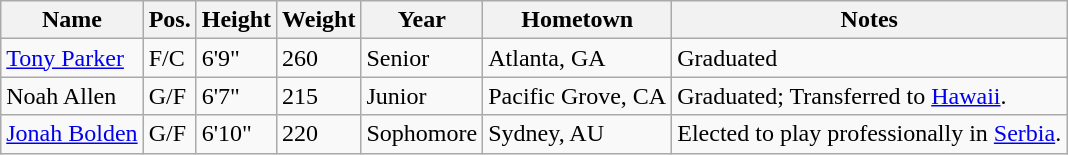<table class="wikitable sortable" border="1">
<tr>
<th>Name</th>
<th>Pos.</th>
<th>Height</th>
<th>Weight</th>
<th>Year</th>
<th>Hometown</th>
<th class="unsortable">Notes</th>
</tr>
<tr>
<td sortname><a href='#'>Tony Parker</a></td>
<td>F/C</td>
<td>6'9"</td>
<td>260</td>
<td>Senior</td>
<td>Atlanta, GA</td>
<td>Graduated</td>
</tr>
<tr>
<td sortname>Noah Allen</td>
<td>G/F</td>
<td>6'7"</td>
<td>215</td>
<td>Junior</td>
<td>Pacific Grove, CA</td>
<td>Graduated; Transferred to <a href='#'>Hawaii</a>.</td>
</tr>
<tr>
<td sortname><a href='#'>Jonah Bolden</a></td>
<td>G/F</td>
<td>6'10"</td>
<td>220</td>
<td>Sophomore</td>
<td>Sydney, AU</td>
<td>Elected to play professionally in <a href='#'>Serbia</a>.</td>
</tr>
</table>
